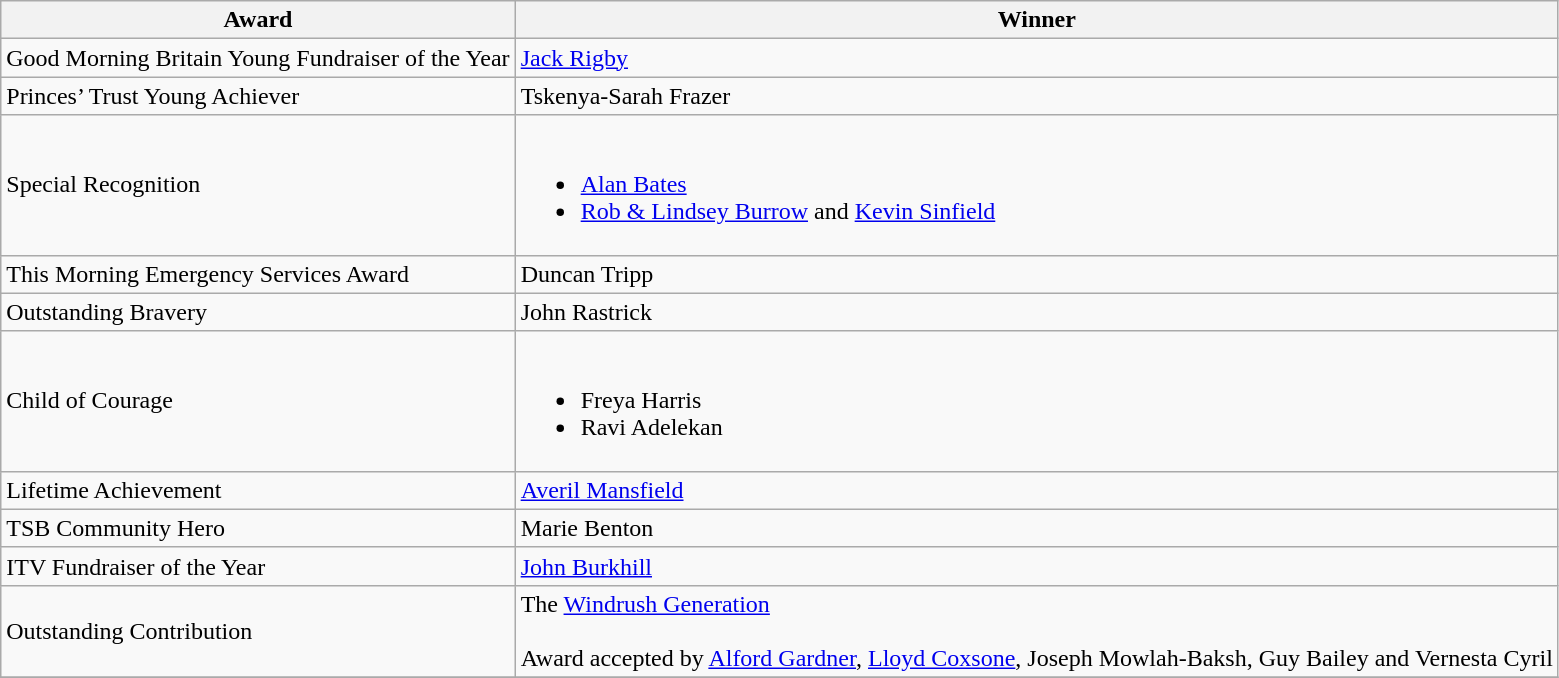<table class="wikitable sortable">
<tr>
<th>Award</th>
<th>Winner</th>
</tr>
<tr>
<td>Good Morning Britain Young Fundraiser of the Year</td>
<td><a href='#'>Jack Rigby</a></td>
</tr>
<tr>
<td>Princes’ Trust Young Achiever</td>
<td>Tskenya-Sarah Frazer</td>
</tr>
<tr>
<td>Special Recognition</td>
<td><br><ul><li><a href='#'>Alan Bates</a></li><li><a href='#'>Rob & Lindsey Burrow</a> and <a href='#'>Kevin Sinfield</a></li></ul></td>
</tr>
<tr>
<td>This Morning Emergency Services Award</td>
<td>Duncan Tripp</td>
</tr>
<tr>
<td>Outstanding Bravery</td>
<td>John Rastrick</td>
</tr>
<tr>
<td>Child of Courage</td>
<td><br><ul><li>Freya Harris</li><li>Ravi Adelekan</li></ul></td>
</tr>
<tr>
<td>Lifetime Achievement</td>
<td><a href='#'>Averil Mansfield</a></td>
</tr>
<tr>
<td>TSB Community Hero</td>
<td>Marie Benton</td>
</tr>
<tr>
<td>ITV Fundraiser of the Year</td>
<td><a href='#'>John Burkhill</a></td>
</tr>
<tr>
<td>Outstanding Contribution</td>
<td>The <a href='#'>Windrush Generation</a><br><br>Award accepted by <a href='#'>Alford Gardner</a>, <a href='#'>Lloyd Coxsone</a>, Joseph Mowlah-Baksh, Guy Bailey and Vernesta Cyril</td>
</tr>
<tr>
</tr>
</table>
